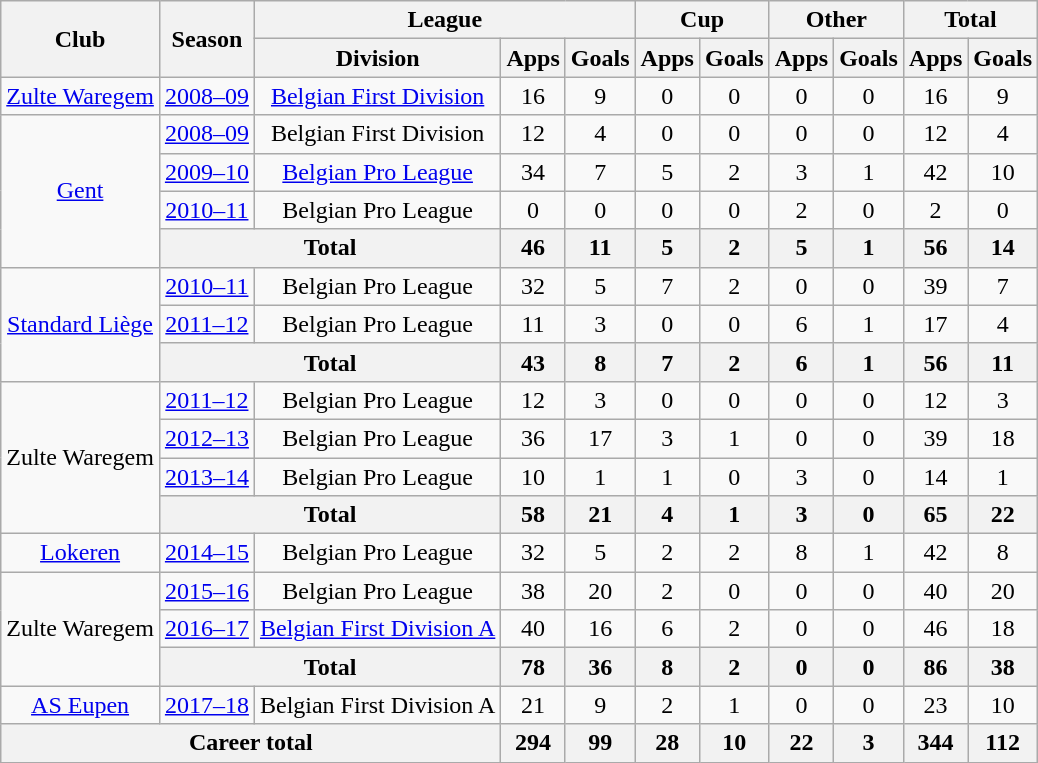<table class="wikitable" style="text-align: center">
<tr>
<th rowspan="2">Club</th>
<th rowspan="2">Season</th>
<th colspan="3">League</th>
<th colspan="2">Cup</th>
<th colspan="2">Other</th>
<th colspan="2">Total</th>
</tr>
<tr>
<th>Division</th>
<th>Apps</th>
<th>Goals</th>
<th>Apps</th>
<th>Goals</th>
<th>Apps</th>
<th>Goals</th>
<th>Apps</th>
<th>Goals</th>
</tr>
<tr>
<td><a href='#'>Zulte Waregem</a></td>
<td><a href='#'>2008–09</a></td>
<td><a href='#'>Belgian First Division</a></td>
<td>16</td>
<td>9</td>
<td>0</td>
<td>0</td>
<td>0</td>
<td>0</td>
<td>16</td>
<td>9</td>
</tr>
<tr>
<td rowspan="4"><a href='#'>Gent</a></td>
<td><a href='#'>2008–09</a></td>
<td>Belgian First Division</td>
<td>12</td>
<td>4</td>
<td>0</td>
<td>0</td>
<td>0</td>
<td>0</td>
<td>12</td>
<td>4</td>
</tr>
<tr>
<td><a href='#'>2009–10</a></td>
<td><a href='#'>Belgian Pro League</a></td>
<td>34</td>
<td>7</td>
<td>5</td>
<td>2</td>
<td>3</td>
<td>1</td>
<td>42</td>
<td>10</td>
</tr>
<tr>
<td><a href='#'>2010–11</a></td>
<td>Belgian Pro League</td>
<td>0</td>
<td>0</td>
<td>0</td>
<td>0</td>
<td>2</td>
<td>0</td>
<td>2</td>
<td>0</td>
</tr>
<tr>
<th colspan="2">Total</th>
<th>46</th>
<th>11</th>
<th>5</th>
<th>2</th>
<th>5</th>
<th>1</th>
<th>56</th>
<th>14</th>
</tr>
<tr>
<td rowspan="3"><a href='#'>Standard Liège</a></td>
<td><a href='#'>2010–11</a></td>
<td>Belgian Pro League</td>
<td>32</td>
<td>5</td>
<td>7</td>
<td>2</td>
<td>0</td>
<td>0</td>
<td>39</td>
<td>7</td>
</tr>
<tr>
<td><a href='#'>2011–12</a></td>
<td>Belgian Pro League</td>
<td>11</td>
<td>3</td>
<td>0</td>
<td>0</td>
<td>6</td>
<td>1</td>
<td>17</td>
<td>4</td>
</tr>
<tr>
<th colspan="2">Total</th>
<th>43</th>
<th>8</th>
<th>7</th>
<th>2</th>
<th>6</th>
<th>1</th>
<th>56</th>
<th>11</th>
</tr>
<tr>
<td rowspan="4">Zulte Waregem</td>
<td><a href='#'>2011–12</a></td>
<td>Belgian Pro League</td>
<td>12</td>
<td>3</td>
<td>0</td>
<td>0</td>
<td>0</td>
<td>0</td>
<td>12</td>
<td>3</td>
</tr>
<tr>
<td><a href='#'>2012–13</a></td>
<td>Belgian Pro League</td>
<td>36</td>
<td>17</td>
<td>3</td>
<td>1</td>
<td>0</td>
<td>0</td>
<td>39</td>
<td>18</td>
</tr>
<tr>
<td><a href='#'>2013–14</a></td>
<td>Belgian Pro League</td>
<td>10</td>
<td>1</td>
<td>1</td>
<td>0</td>
<td>3</td>
<td>0</td>
<td>14</td>
<td>1</td>
</tr>
<tr>
<th colspan="2">Total</th>
<th>58</th>
<th>21</th>
<th>4</th>
<th>1</th>
<th>3</th>
<th>0</th>
<th>65</th>
<th>22</th>
</tr>
<tr>
<td><a href='#'>Lokeren</a></td>
<td><a href='#'>2014–15</a></td>
<td>Belgian Pro League</td>
<td>32</td>
<td>5</td>
<td>2</td>
<td>2</td>
<td>8</td>
<td>1</td>
<td>42</td>
<td>8</td>
</tr>
<tr>
<td rowspan="3">Zulte Waregem</td>
<td><a href='#'>2015–16</a></td>
<td>Belgian Pro League</td>
<td>38</td>
<td>20</td>
<td>2</td>
<td>0</td>
<td>0</td>
<td>0</td>
<td>40</td>
<td>20</td>
</tr>
<tr>
<td><a href='#'>2016–17</a></td>
<td><a href='#'>Belgian First Division A</a></td>
<td>40</td>
<td>16</td>
<td>6</td>
<td>2</td>
<td>0</td>
<td>0</td>
<td>46</td>
<td>18</td>
</tr>
<tr>
<th colspan="2">Total</th>
<th>78</th>
<th>36</th>
<th>8</th>
<th>2</th>
<th>0</th>
<th>0</th>
<th>86</th>
<th>38</th>
</tr>
<tr>
<td><a href='#'>AS Eupen</a></td>
<td><a href='#'>2017–18</a></td>
<td>Belgian First Division A</td>
<td>21</td>
<td>9</td>
<td>2</td>
<td>1</td>
<td>0</td>
<td>0</td>
<td>23</td>
<td>10</td>
</tr>
<tr>
<th colspan="3">Career total</th>
<th>294</th>
<th>99</th>
<th>28</th>
<th>10</th>
<th>22</th>
<th>3</th>
<th>344</th>
<th>112</th>
</tr>
</table>
